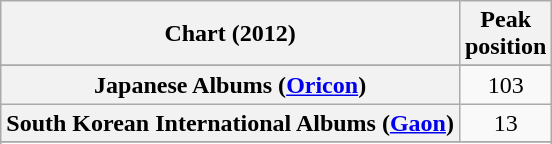<table class="wikitable sortable plainrowheaders">
<tr>
<th scope="col">Chart (2012)</th>
<th scope="col">Peak<br>position</th>
</tr>
<tr>
</tr>
<tr>
<th scope="row">Japanese Albums (<a href='#'>Oricon</a>)</th>
<td align="center">103</td>
</tr>
<tr>
<th scope="row">South Korean International Albums (<a href='#'>Gaon</a>)</th>
<td style="text-align:center;">13</td>
</tr>
<tr>
</tr>
<tr>
</tr>
<tr>
</tr>
<tr>
</tr>
</table>
